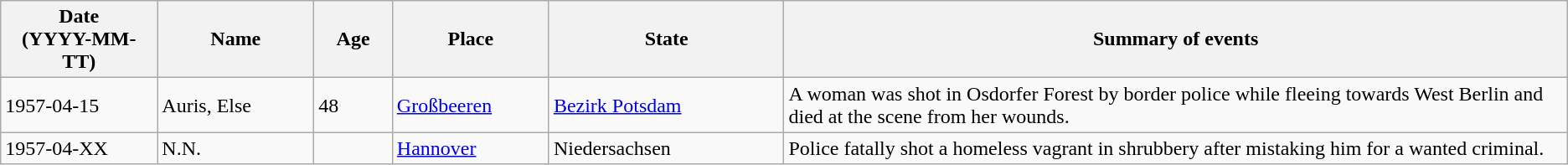<table class="wikitable sortable static-row-numbers static-row-header-text">
<tr>
<th style="width:10%;">Date<br>(YYYY-MM-TT)</th>
<th style="width:10%;">Name</th>
<th style="width:5%;">Age</th>
<th style="width:10%;">Place</th>
<th style="width:15%;">State</th>
<th style="width:50%;">Summary of events</th>
</tr>
<tr>
<td>1957-04-15</td>
<td>Auris, Else</td>
<td>48</td>
<td><a href='#'>Großbeeren</a></td>
<td><a href='#'>Bezirk Potsdam</a></td>
<td>A woman was shot in Osdorfer Forest by border police while fleeing towards West Berlin and died at the scene from her wounds.</td>
</tr>
<tr>
<td>1957-04-XX</td>
<td>N.N.</td>
<td></td>
<td><a href='#'>Hannover</a></td>
<td>Niedersachsen</td>
<td>Police fatally shot a homeless vagrant in shrubbery after mistaking him for a wanted criminal.</td>
</tr>
</table>
